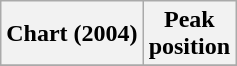<table class="wikitable plainrowheaders">
<tr>
<th scope="col">Chart (2004)</th>
<th scope="col">Peak<br>position</th>
</tr>
<tr>
</tr>
</table>
